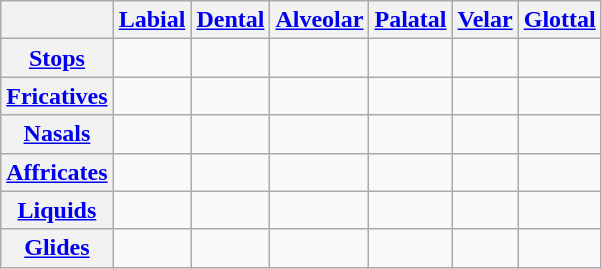<table class="wikitable" style="text-align: center;">
<tr>
<th></th>
<th><a href='#'>Labial</a></th>
<th><a href='#'>Dental</a></th>
<th><a href='#'>Alveolar</a></th>
<th><a href='#'>Palatal</a></th>
<th><a href='#'>Velar</a></th>
<th><a href='#'>Glottal</a></th>
</tr>
<tr>
<th><a href='#'>Stops</a></th>
<td> </td>
<td> </td>
<td></td>
<td></td>
<td> </td>
<td></td>
</tr>
<tr>
<th><a href='#'>Fricatives</a></th>
<td></td>
<td></td>
<td></td>
<td></td>
<td> </td>
<td></td>
</tr>
<tr>
<th><a href='#'>Nasals</a></th>
<td></td>
<td></td>
<td></td>
<td></td>
<td></td>
<td></td>
</tr>
<tr>
<th><a href='#'>Affricates</a></th>
<td></td>
<td></td>
<td></td>
<td> </td>
<td></td>
<td></td>
</tr>
<tr>
<th><a href='#'>Liquids</a></th>
<td></td>
<td></td>
<td></td>
<td></td>
<td></td>
<td></td>
</tr>
<tr>
<th><a href='#'>Glides</a></th>
<td></td>
<td></td>
<td></td>
<td></td>
<td></td>
<td></td>
</tr>
</table>
